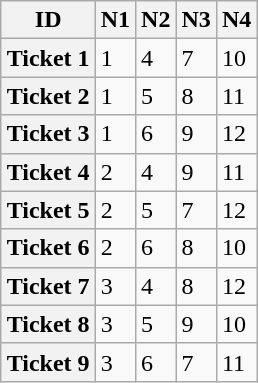<table class="wikitable sortable defaultcenter" style="margin:0.5em auto">
<tr>
<th>ID</th>
<th>N1</th>
<th>N2</th>
<th>N3</th>
<th>N4</th>
</tr>
<tr>
<th>Ticket 1</th>
<td>1</td>
<td>4</td>
<td>7</td>
<td>10</td>
</tr>
<tr>
<th>Ticket 2</th>
<td>1</td>
<td>5</td>
<td>8</td>
<td>11</td>
</tr>
<tr>
<th>Ticket 3</th>
<td>1</td>
<td>6</td>
<td>9</td>
<td>12</td>
</tr>
<tr>
<th>Ticket 4</th>
<td>2</td>
<td>4</td>
<td>9</td>
<td>11</td>
</tr>
<tr>
<th>Ticket 5</th>
<td>2</td>
<td>5</td>
<td>7</td>
<td>12</td>
</tr>
<tr>
<th>Ticket 6</th>
<td>2</td>
<td>6</td>
<td>8</td>
<td>10</td>
</tr>
<tr>
<th>Ticket 7</th>
<td>3</td>
<td>4</td>
<td>8</td>
<td>12</td>
</tr>
<tr>
<th>Ticket 8</th>
<td>3</td>
<td>5</td>
<td>9</td>
<td>10</td>
</tr>
<tr>
<th>Ticket 9</th>
<td>3</td>
<td>6</td>
<td>7</td>
<td>11</td>
</tr>
</table>
